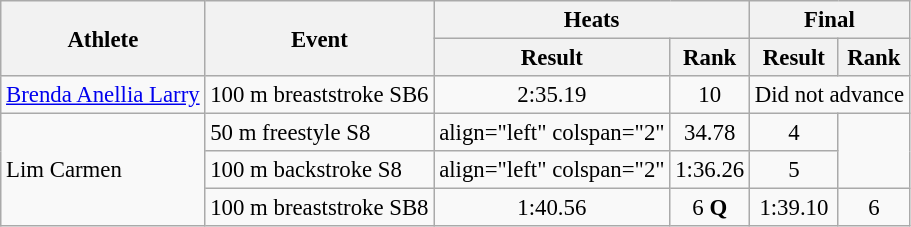<table class=wikitable style="font-size:95%">
<tr>
<th rowspan="2">Athlete</th>
<th rowspan="2">Event</th>
<th colspan="2">Heats</th>
<th colspan="2">Final</th>
</tr>
<tr>
<th>Result</th>
<th>Rank</th>
<th>Result</th>
<th>Rank</th>
</tr>
<tr align=center>
<td align=left><a href='#'>Brenda Anellia Larry</a></td>
<td align=left>100 m breaststroke SB6</td>
<td>2:35.19</td>
<td>10</td>
<td align="center" colspan="2">Did not advance</td>
</tr>
<tr align=center>
<td align=left rowspan="3">Lim Carmen</td>
<td align=left>50 m freestyle S8</td>
<td>align="left" colspan="2" </td>
<td>34.78</td>
<td>4</td>
</tr>
<tr align="center">
<td align=left>100 m backstroke S8</td>
<td>align="left" colspan="2" </td>
<td>1:36.26</td>
<td>5</td>
</tr>
<tr align="center">
<td align=left>100 m breaststroke SB8</td>
<td>1:40.56</td>
<td>6 <strong>Q</strong></td>
<td>1:39.10</td>
<td>6</td>
</tr>
</table>
